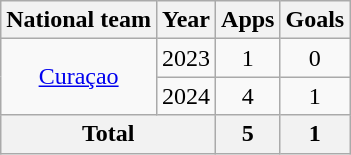<table class="wikitable" style="text-align:center">
<tr>
<th>National team</th>
<th>Year</th>
<th>Apps</th>
<th>Goals</th>
</tr>
<tr>
<td rowspan="2"><a href='#'>Curaçao</a></td>
<td>2023</td>
<td>1</td>
<td>0</td>
</tr>
<tr>
<td>2024</td>
<td>4</td>
<td>1</td>
</tr>
<tr>
<th colspan="2">Total</th>
<th>5</th>
<th>1</th>
</tr>
</table>
